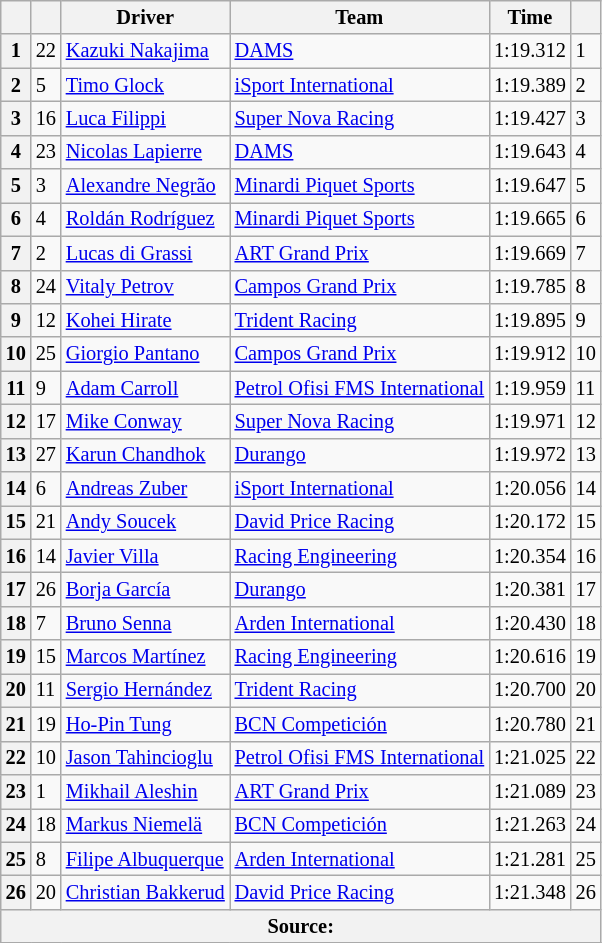<table class="wikitable" style="font-size:85%">
<tr>
<th></th>
<th></th>
<th>Driver</th>
<th>Team</th>
<th>Time</th>
<th></th>
</tr>
<tr>
<th>1</th>
<td>22</td>
<td> <a href='#'>Kazuki Nakajima</a></td>
<td><a href='#'>DAMS</a></td>
<td>1:19.312</td>
<td>1</td>
</tr>
<tr>
<th>2</th>
<td>5</td>
<td> <a href='#'>Timo Glock</a></td>
<td><a href='#'>iSport International</a></td>
<td>1:19.389</td>
<td>2</td>
</tr>
<tr>
<th>3</th>
<td>16</td>
<td> <a href='#'>Luca Filippi</a></td>
<td><a href='#'>Super Nova Racing</a></td>
<td>1:19.427</td>
<td>3</td>
</tr>
<tr>
<th>4</th>
<td>23</td>
<td> <a href='#'>Nicolas Lapierre</a></td>
<td><a href='#'>DAMS</a></td>
<td>1:19.643</td>
<td>4</td>
</tr>
<tr>
<th>5</th>
<td>3</td>
<td> <a href='#'>Alexandre Negrão</a></td>
<td><a href='#'>Minardi Piquet Sports</a></td>
<td>1:19.647</td>
<td>5</td>
</tr>
<tr>
<th>6</th>
<td>4</td>
<td> <a href='#'>Roldán Rodríguez</a></td>
<td><a href='#'>Minardi Piquet Sports</a></td>
<td>1:19.665</td>
<td>6</td>
</tr>
<tr>
<th>7</th>
<td>2</td>
<td> <a href='#'>Lucas di Grassi</a></td>
<td><a href='#'>ART Grand Prix</a></td>
<td>1:19.669</td>
<td>7</td>
</tr>
<tr>
<th>8</th>
<td>24</td>
<td> <a href='#'>Vitaly Petrov</a></td>
<td><a href='#'>Campos Grand Prix</a></td>
<td>1:19.785</td>
<td>8</td>
</tr>
<tr>
<th>9</th>
<td>12</td>
<td> <a href='#'>Kohei Hirate</a></td>
<td><a href='#'>Trident Racing</a></td>
<td>1:19.895</td>
<td>9</td>
</tr>
<tr>
<th>10</th>
<td>25</td>
<td> <a href='#'>Giorgio Pantano</a></td>
<td><a href='#'>Campos Grand Prix</a></td>
<td>1:19.912</td>
<td>10</td>
</tr>
<tr>
<th>11</th>
<td>9</td>
<td> <a href='#'>Adam Carroll</a></td>
<td><a href='#'>Petrol Ofisi FMS International</a></td>
<td>1:19.959</td>
<td>11</td>
</tr>
<tr>
<th>12</th>
<td>17</td>
<td> <a href='#'>Mike Conway</a></td>
<td><a href='#'>Super Nova Racing</a></td>
<td>1:19.971</td>
<td>12</td>
</tr>
<tr>
<th>13</th>
<td>27</td>
<td> <a href='#'>Karun Chandhok</a></td>
<td><a href='#'>Durango</a></td>
<td>1:19.972</td>
<td>13</td>
</tr>
<tr>
<th>14</th>
<td>6</td>
<td> <a href='#'>Andreas Zuber</a></td>
<td><a href='#'>iSport International</a></td>
<td>1:20.056</td>
<td>14</td>
</tr>
<tr>
<th>15</th>
<td>21</td>
<td> <a href='#'>Andy Soucek</a></td>
<td><a href='#'>David Price Racing</a></td>
<td>1:20.172</td>
<td>15</td>
</tr>
<tr>
<th>16</th>
<td>14</td>
<td> <a href='#'>Javier Villa</a></td>
<td><a href='#'>Racing Engineering</a></td>
<td>1:20.354</td>
<td>16</td>
</tr>
<tr>
<th>17</th>
<td>26</td>
<td> <a href='#'>Borja García</a></td>
<td><a href='#'>Durango</a></td>
<td>1:20.381</td>
<td>17</td>
</tr>
<tr>
<th>18</th>
<td>7</td>
<td> <a href='#'>Bruno Senna</a></td>
<td><a href='#'>Arden International</a></td>
<td>1:20.430</td>
<td>18</td>
</tr>
<tr>
<th>19</th>
<td>15</td>
<td> <a href='#'>Marcos Martínez</a></td>
<td><a href='#'>Racing Engineering</a></td>
<td>1:20.616</td>
<td>19</td>
</tr>
<tr>
<th>20</th>
<td>11</td>
<td> <a href='#'>Sergio Hernández</a></td>
<td><a href='#'>Trident Racing</a></td>
<td>1:20.700</td>
<td>20</td>
</tr>
<tr>
<th>21</th>
<td>19</td>
<td> <a href='#'>Ho-Pin Tung</a></td>
<td><a href='#'>BCN Competición</a></td>
<td>1:20.780</td>
<td>21</td>
</tr>
<tr>
<th>22</th>
<td>10</td>
<td> <a href='#'>Jason Tahincioglu</a></td>
<td><a href='#'>Petrol Ofisi FMS International</a></td>
<td>1:21.025</td>
<td>22</td>
</tr>
<tr>
<th>23</th>
<td>1</td>
<td> <a href='#'>Mikhail Aleshin</a></td>
<td><a href='#'>ART Grand Prix</a></td>
<td>1:21.089</td>
<td>23</td>
</tr>
<tr>
<th>24</th>
<td>18</td>
<td> <a href='#'>Markus Niemelä</a></td>
<td><a href='#'>BCN Competición</a></td>
<td>1:21.263</td>
<td>24</td>
</tr>
<tr>
<th>25</th>
<td>8</td>
<td> <a href='#'>Filipe Albuquerque</a></td>
<td><a href='#'>Arden International</a></td>
<td>1:21.281</td>
<td>25</td>
</tr>
<tr>
<th>26</th>
<td>20</td>
<td> <a href='#'>Christian Bakkerud</a></td>
<td><a href='#'>David Price Racing</a></td>
<td>1:21.348</td>
<td>26</td>
</tr>
<tr>
<th colspan="6">Source:</th>
</tr>
<tr>
</tr>
</table>
